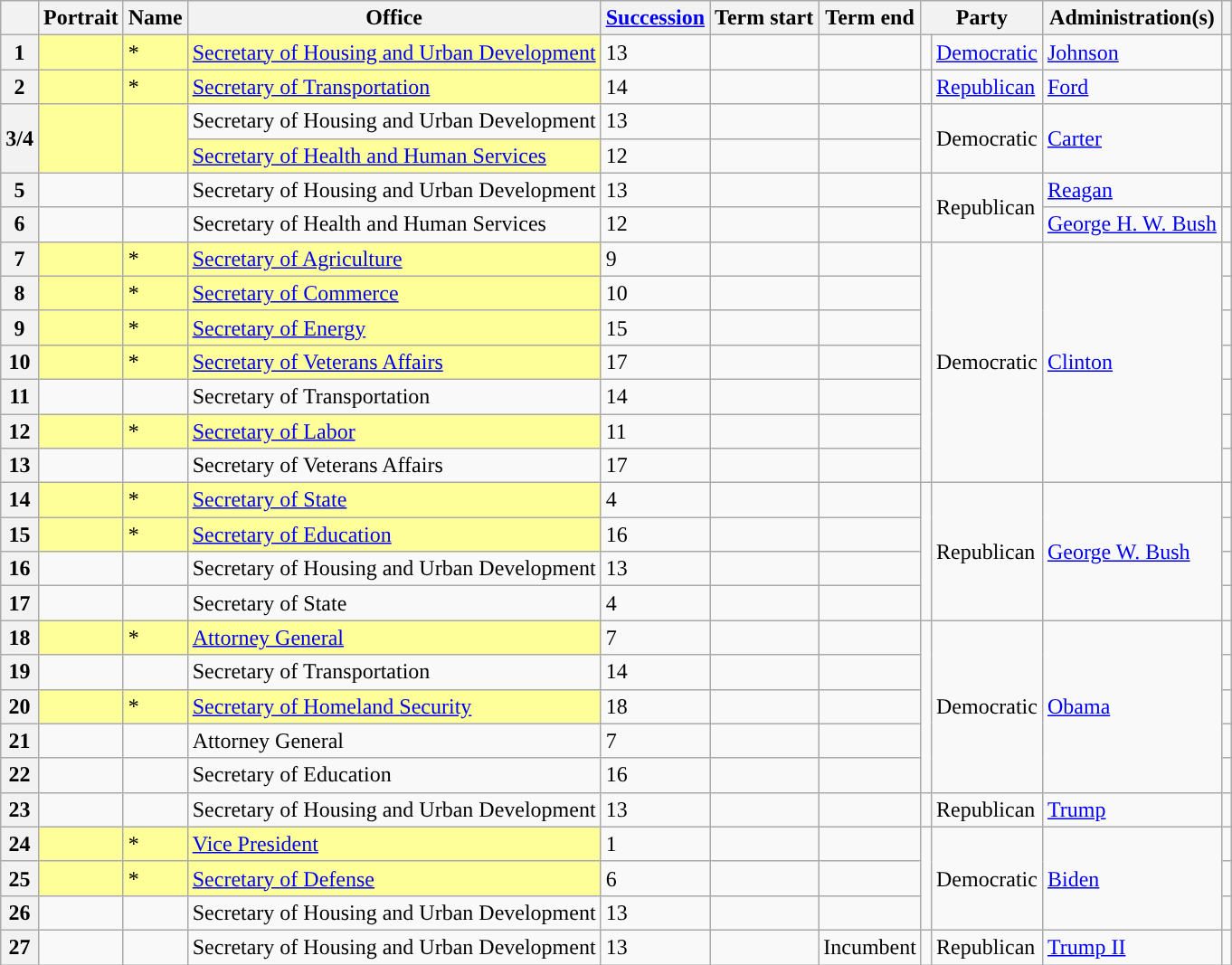<table class="wikitable sortable">
<tr>
<th scope="col"></th>
<th scope="col">Portrait</th>
<th scope="col">Name</th>
<th scope="col">Office</th>
<th scope="col"><a href='#'>Succession</a></th>
<th scope="col">Term start</th>
<th scope="col">Term end</th>
<th scope="col" colspan=2>Party</th>
<th scope="col">Administration(s)</th>
<th scope="col" class="unsortable"></th>
</tr>
<tr>
<th scope="row">1</th>
<td bgcolor="#FFFF99" data-sort-value="Weaver, Robert C."></td>
<td bgcolor="#FFFF99">*</td>
<td bgcolor="#FFFF99"><a href='#'>Secretary of Housing and Urban Development</a></td>
<td>13</td>
<td></td>
<td></td>
<td style="background-color:"></td>
<td><a href='#'>Democratic</a></td>
<td><a href='#'>Johnson</a></td>
<td align="center"></td>
</tr>
<tr>
<th scope="row">2</th>
<td bgcolor="#FFFF99" data-sort-value="Coleman, William Thaddeus, Jr."></td>
<td bgcolor="#FFFF99">*</td>
<td bgcolor="#FFFF99"><a href='#'>Secretary of Transportation</a></td>
<td>14</td>
<td></td>
<td></td>
<td style="background-color:"></td>
<td><a href='#'>Republican</a></td>
<td><a href='#'>Ford</a></td>
<td align="center"></td>
</tr>
<tr>
<th scope="row" rowspan=2">3/4</th>
<td bgcolor="#FFFF99" rowspan=2 data-sort-value="Harris, Patricia Roberts"></td>
<td bgcolor="#FFFF99" rowspan=2></td>
<td>Secretary of Housing and Urban Development</td>
<td>13</td>
<td></td>
<td></td>
<td rowspan=2 style="background-color:"></td>
<td rowspan=2>Democratic</td>
<td rowspan=2><a href='#'>Carter</a></td>
<td rowspan=2 align="center"></td>
</tr>
<tr>
<td bgcolor="#FFFF99"><a href='#'>Secretary of Health and Human Services</a></td>
<td>12</td>
<td></td>
<td></td>
</tr>
<tr>
<th scope="row">5</th>
<td data-sort-value="Pierce, Samuel"></td>
<td></td>
<td>Secretary of Housing and Urban Development</td>
<td>13</td>
<td></td>
<td></td>
<td rowspan=2 style="background-color:"></td>
<td rowspan=2>Republican</td>
<td><a href='#'>Reagan</a></td>
<td align="center"></td>
</tr>
<tr>
<th scope="row">6</th>
<td data-sort-value="Sullivan, Louis W."></td>
<td></td>
<td>Secretary of Health and Human Services</td>
<td>12</td>
<td></td>
<td></td>
<td><a href='#'>George H. W. Bush</a></td>
<td align="center"></td>
</tr>
<tr>
<th scope="row">7</th>
<td bgcolor="#FFFF99" data-sort-value="Epsy, Mike"></td>
<td bgcolor="#FFFF99">*</td>
<td bgcolor="#FFFF99"><a href='#'>Secretary of Agriculture</a></td>
<td>9</td>
<td></td>
<td></td>
<td rowspan=7 style="background-color:"></td>
<td rowspan=7>Democratic</td>
<td rowspan=7><a href='#'>Clinton</a></td>
<td align="center"></td>
</tr>
<tr>
<th scope="row">8</th>
<td bgcolor="#FFFF99" data-sort-value="Brown, Ron"></td>
<td bgcolor="#FFFF99">*</td>
<td bgcolor="#FFFF99"><a href='#'>Secretary of Commerce</a></td>
<td>10</td>
<td></td>
<td></td>
<td align="center"></td>
</tr>
<tr>
<th scope="row">9</th>
<td bgcolor="#FFFF99" data-sort-value="O'Leary, Hazel R."></td>
<td bgcolor="#FFFF99">*</td>
<td bgcolor="#FFFF99"><a href='#'>Secretary of Energy</a></td>
<td>15</td>
<td></td>
<td></td>
<td align="center"></td>
</tr>
<tr>
<th scope="row">10</th>
<td bgcolor="#FFFF99" data-sort-value="Brown, Jesse"></td>
<td bgcolor="#FFFF99">*</td>
<td bgcolor="#FFFF99"><a href='#'>Secretary of Veterans Affairs</a></td>
<td>17</td>
<td></td>
<td></td>
<td align="center"></td>
</tr>
<tr>
<th scope="row">11</th>
<td data-sort-value="Slater, Rodney E."></td>
<td></td>
<td>Secretary of Transportation</td>
<td>14</td>
<td></td>
<td></td>
<td align="center"></td>
</tr>
<tr>
<th scope="row">12</th>
<td bgcolor="#FFFF99" data-sort-value="Herman, Alexis"></td>
<td bgcolor="#FFFF99">*</td>
<td bgcolor="#FFFF99"><a href='#'>Secretary of Labor</a></td>
<td>11</td>
<td></td>
<td></td>
<td align="center"></td>
</tr>
<tr>
<th scope="row">13</th>
<td data-sort-value="West, Togo D., Jr."></td>
<td></td>
<td>Secretary of Veterans Affairs</td>
<td>17</td>
<td></td>
<td></td>
<td align="center"></td>
</tr>
<tr>
<th scope="row">14</th>
<td bgcolor="#FFFF99" data-sort-value="Powell, Colin"></td>
<td bgcolor="#FFFF99">*</td>
<td bgcolor="#FFFF99"><a href='#'>Secretary of State</a></td>
<td>4</td>
<td></td>
<td></td>
<td rowspan=4 style="background-color:"></td>
<td rowspan=4>Republican</td>
<td rowspan=4><a href='#'>George W. Bush</a></td>
<td align="center"></td>
</tr>
<tr>
<th scope="row">15</th>
<td bgcolor="#FFFF99" data-sort-value="Paige, Rod"></td>
<td bgcolor="#FFFF99">*</td>
<td bgcolor="#FFFF99"><a href='#'>Secretary of Education</a></td>
<td>16</td>
<td></td>
<td></td>
<td align="center"></td>
</tr>
<tr>
<th scope="row">16</th>
<td data-sort-value="Jackson, Alphonso"></td>
<td></td>
<td>Secretary of Housing and Urban Development</td>
<td>13</td>
<td></td>
<td></td>
<td align="center"></td>
</tr>
<tr>
<th scope="row">17</th>
<td data-sort-value="Rice, Condoleezza"></td>
<td></td>
<td>Secretary of State</td>
<td>4</td>
<td></td>
<td></td>
<td align="center"></td>
</tr>
<tr>
<th scope="row">18</th>
<td bgcolor="#FFFF99" data-sort-value="Holder, Eric"></td>
<td bgcolor="#FFFF99">*</td>
<td bgcolor="#FFFF99"><a href='#'>Attorney General</a></td>
<td>7</td>
<td></td>
<td></td>
<td rowspan=5 style="background-color:"></td>
<td rowspan=5>Democratic</td>
<td rowspan=5><a href='#'>Obama</a></td>
<td align="center"></td>
</tr>
<tr>
<th scope="row">19</th>
<td data-sort-value="Foxx, Anthony"></td>
<td></td>
<td>Secretary of Transportation</td>
<td>14</td>
<td></td>
<td></td>
<td align="center"></td>
</tr>
<tr>
<th scope="row">20</th>
<td bgcolor="#FFFF99" data-sort-value="Johnson, Jeh"></td>
<td bgcolor="#FFFF99">*</td>
<td bgcolor="#FFFF99"><a href='#'>Secretary of Homeland Security</a></td>
<td>18</td>
<td></td>
<td></td>
<td align="center"></td>
</tr>
<tr>
<th scope="row">21</th>
<td data-sort-value="Lynch, Loretta"></td>
<td></td>
<td>Attorney General</td>
<td>7</td>
<td></td>
<td></td>
<td align="center"></td>
</tr>
<tr>
<th scope="row">22</th>
<td data-sort-value="King, John, Jr."></td>
<td></td>
<td>Secretary of Education</td>
<td>16</td>
<td></td>
<td></td>
<td align="center"></td>
</tr>
<tr>
<th scope="row">23</th>
<td data-sort-value="Carson, Ben"></td>
<td></td>
<td>Secretary of Housing and Urban Development</td>
<td>13</td>
<td></td>
<td></td>
<td style="background-color:"></td>
<td>Republican</td>
<td><a href='#'>Trump</a></td>
<td align="center"></td>
</tr>
<tr>
<th scope="row">24</th>
<td bgcolor="#FFFF99" data-sort-value="Harris, Kamala"></td>
<td bgcolor="#FFFF99">*</td>
<td bgcolor="#FFFF99"><a href='#'>Vice President</a></td>
<td>1</td>
<td></td>
<td></td>
<td rowspan=3 style="background-color:"></td>
<td rowspan=3>Democratic</td>
<td rowspan=3><a href='#'>Biden</a></td>
<td align="center"></td>
</tr>
<tr>
<th scope="row">25</th>
<td bgcolor="#FFFF99" data-sort-value="Austin, Lloyd"></td>
<td bgcolor="#FFFF99">*</td>
<td bgcolor="#FFFF99"><a href='#'>Secretary of Defense</a></td>
<td>6</td>
<td></td>
<td></td>
<td align="center"></td>
</tr>
<tr>
<th scope="row">26</th>
<td data-sort-value="Fudge, Marcia"></td>
<td></td>
<td>Secretary of Housing and Urban Development</td>
<td>13</td>
<td></td>
<td></td>
<td align="center"></td>
</tr>
<tr>
<th scope="row">27</th>
<td data-sort-value="Turner, Scott"></td>
<td></td>
<td>Secretary of Housing and Urban Development</td>
<td>13</td>
<td></td>
<td>Incumbent</td>
<td style="background-color:"></td>
<td>Republican</td>
<td><a href='#'>Trump II</a></td>
<td align="center"></td>
</tr>
</table>
